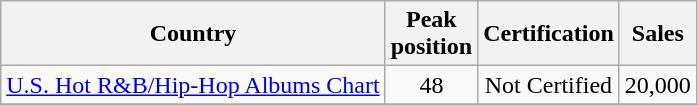<table class="wikitable">
<tr>
<th align="center">Country</th>
<th align="center">Peak<br>position</th>
<th align="center">Certification</th>
<th align="center">Sales</th>
</tr>
<tr>
<td align="left"><a href='#'>U.S. Hot R&B/Hip-Hop Albums Chart</a></td>
<td align="center">48</td>
<td align="center">Not Certified</td>
<td align="center">20,000</td>
</tr>
<tr>
</tr>
</table>
